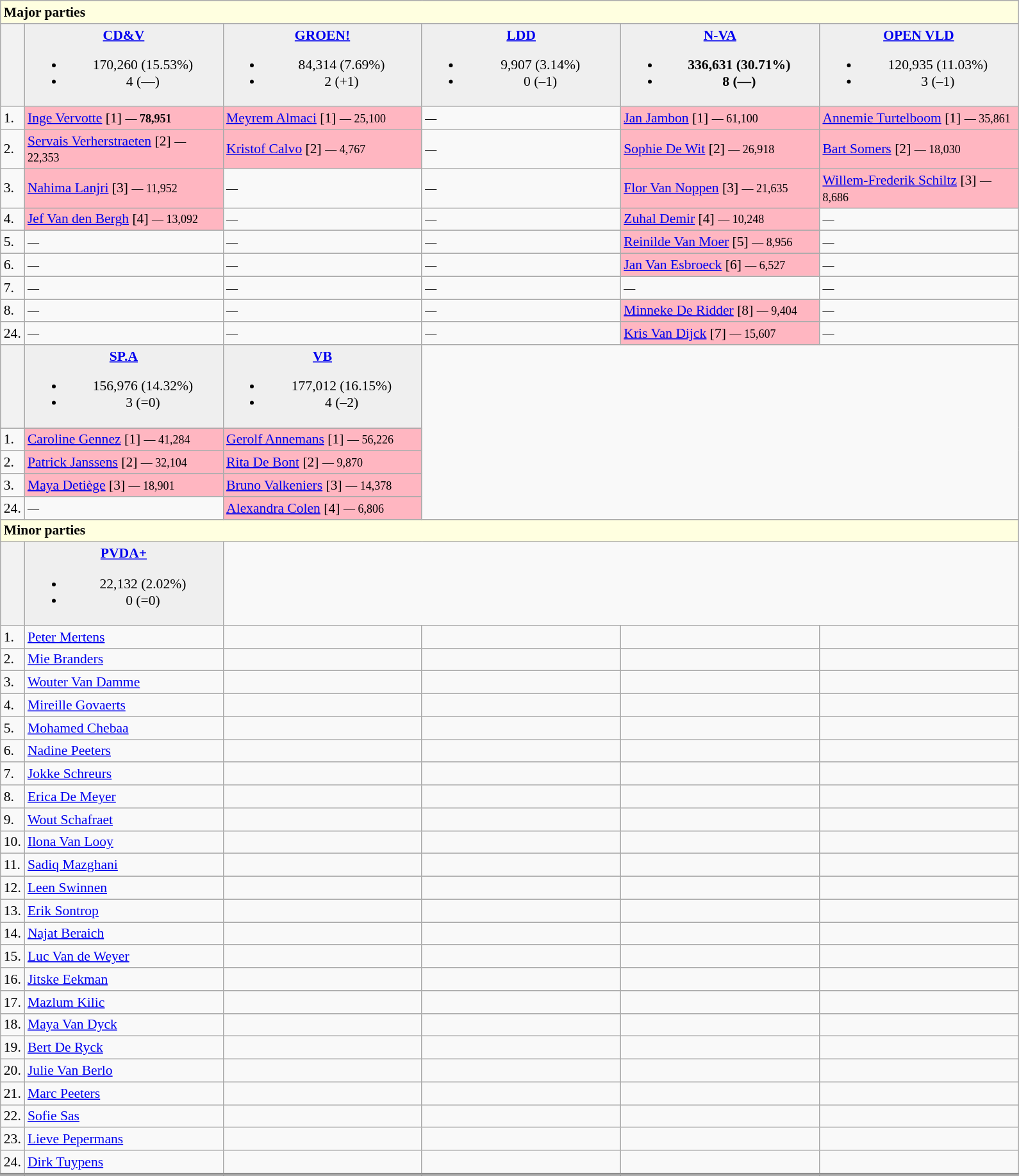<table class="wikitable" style=text-align:left;font-size:90%>
<tr>
<td bgcolor=lightyellow colspan=6><strong>Major parties</strong></td>
</tr>
<tr>
<th></th>
<td bgcolor=efefef width=200 align=center><strong>  <a href='#'>CD&V</a> </strong><br><ul><li>170,260 (15.53%)</li><li>4 (—)</li></ul></td>
<td bgcolor=efefef width=200 align=center><strong>  <a href='#'>GROEN!</a></strong><br><ul><li>84,314 (7.69%)</li><li>2 (+1)</li></ul></td>
<td bgcolor=efefef width=200 align=center><strong>  <a href='#'>LDD</a></strong><br><ul><li>9,907 (3.14%)</li><li>0 (–1)</li></ul></td>
<td bgcolor=efefef width=200 align=center><strong>  <a href='#'>N-VA</a></strong><br><ul><li><strong>336,631 (30.71%)</strong></li><li><strong>8 (—)</strong></li></ul></td>
<td bgcolor=efefef width=200 align=center><strong>  <a href='#'>OPEN VLD</a></strong><br><ul><li>120,935 (11.03%)</li><li>3 (–1)</li></ul></td>
</tr>
<tr>
<td>1.</td>
<td bgcolor=lightpink><a href='#'>Inge Vervotte</a> [1] <small>— <strong>78,951</strong></small></td>
<td bgcolor=lightpink><a href='#'>Meyrem Almaci</a> [1] <small>— 25,100</small></td>
<td><small>—</small></td>
<td bgcolor=lightpink><a href='#'>Jan Jambon</a> [1] <small>— 61,100	</small></td>
<td bgcolor=lightpink><a href='#'>Annemie Turtelboom</a> [1] <small>— 35,861	</small></td>
</tr>
<tr>
<td>2.</td>
<td bgcolor=lightpink><a href='#'>Servais Verherstraeten</a> [2] <small>— 22,353</small></td>
<td bgcolor=lightpink><a href='#'>Kristof Calvo</a> [2] <small>— 4,767</small></td>
<td><small>—</small></td>
<td bgcolor=lightpink><a href='#'>Sophie De Wit</a> [2] <small>— 26,918</small></td>
<td bgcolor=lightpink><a href='#'>Bart Somers</a> [2] <small>— 18,030</small></td>
</tr>
<tr>
<td>3.</td>
<td bgcolor=lightpink><a href='#'>Nahima Lanjri</a> [3] <small>— 11,952</small></td>
<td><small>—</small></td>
<td><small>—</small></td>
<td bgcolor=lightpink><a href='#'>Flor Van Noppen</a> [3] <small>— 21,635</small></td>
<td bgcolor=lightpink><a href='#'>Willem-Frederik Schiltz</a> [3] <small>— 8,686	</small></td>
</tr>
<tr>
<td>4.</td>
<td bgcolor=lightpink><a href='#'>Jef Van den Bergh</a> [4] <small>— 13,092</small></td>
<td><small>—</small></td>
<td><small>—</small></td>
<td bgcolor=lightpink><a href='#'>Zuhal Demir</a> [4] <small>— 10,248</small></td>
<td><small>—</small></td>
</tr>
<tr>
<td>5.</td>
<td><small>—</small></td>
<td><small>—</small></td>
<td><small>—</small></td>
<td bgcolor=lightpink><a href='#'>Reinilde Van Moer</a> [5] <small>— 8,956</small></td>
<td><small>—</small></td>
</tr>
<tr>
<td>6.</td>
<td><small>—</small></td>
<td><small>—</small></td>
<td><small>—</small></td>
<td bgcolor=lightpink><a href='#'>Jan Van Esbroeck</a> [6] <small>— 6,527</small></td>
<td><small>—</small></td>
</tr>
<tr>
<td>7.</td>
<td><small>—</small></td>
<td><small>—</small></td>
<td><small>—</small></td>
<td><small>—</small></td>
<td><small>—</small></td>
</tr>
<tr>
<td>8.</td>
<td><small>—</small></td>
<td><small>—</small></td>
<td><small>—</small></td>
<td bgcolor=lightpink><a href='#'>Minneke De Ridder</a> [8] <small>— 9,404</small></td>
<td><small>—</small></td>
</tr>
<tr>
<td>24.</td>
<td><small>—</small></td>
<td><small>—</small></td>
<td><small>—</small></td>
<td bgcolor=lightpink><a href='#'>Kris Van Dijck</a> [7] <small>— 15,607</small></td>
<td><small>—</small></td>
</tr>
<tr>
<th></th>
<td bgcolor=efefef width=200 align=center><strong> <a href='#'>SP.A</a> </strong><br><ul><li>156,976 (14.32%)</li><li>3 (=0)</li></ul></td>
<td bgcolor=efefef width=200 align=center><strong> <a href='#'>VB</a></strong><br><ul><li>177,012 (16.15%)</li><li>4 (–2)</li></ul></td>
</tr>
<tr>
<td>1.</td>
<td bgcolor=lightpink><a href='#'>Caroline Gennez</a> [1] <small>— 41,284</small></td>
<td bgcolor=lightpink><a href='#'>Gerolf Annemans</a> [1] <small>— 56,226</small></td>
</tr>
<tr>
<td>2.</td>
<td bgcolor=lightpink><a href='#'>Patrick Janssens</a> [2] <small>— 32,104</small></td>
<td bgcolor=lightpink><a href='#'>Rita De Bont</a> [2] <small>— 9,870</small></td>
</tr>
<tr>
<td>3.</td>
<td bgcolor=lightpink><a href='#'>Maya Detiège</a> [3] <small>— 18,901</small></td>
<td bgcolor=lightpink><a href='#'>Bruno Valkeniers</a> [3] <small>— 14,378</small></td>
</tr>
<tr>
<td>24.</td>
<td><small>—</small></td>
<td bgcolor=lightpink><a href='#'>Alexandra Colen</a> [4] <small>— 6,806</small></td>
</tr>
<tr>
<td bgcolor=lightyellow colspan=6><strong>Minor parties</strong></td>
</tr>
<tr>
<th></th>
<td bgcolor=efefef width=200 align=center><strong> <a href='#'>PVDA+</a></strong><br><ul><li>22,132 (2.02%)</li><li>0 (=0)</li></ul></td>
</tr>
<tr>
<td>1.</td>
<td><a href='#'>Peter Mertens</a></td>
<td></td>
<td></td>
<td></td>
<td></td>
</tr>
<tr>
<td>2.</td>
<td><a href='#'>Mie Branders</a></td>
<td></td>
<td></td>
<td></td>
<td></td>
</tr>
<tr>
<td>3.</td>
<td><a href='#'>Wouter Van Damme</a></td>
<td></td>
<td></td>
<td></td>
<td></td>
</tr>
<tr>
<td>4.</td>
<td><a href='#'>Mireille Govaerts</a></td>
<td></td>
<td></td>
<td></td>
<td></td>
</tr>
<tr>
<td>5.</td>
<td><a href='#'>Mohamed Chebaa</a></td>
<td></td>
<td></td>
<td></td>
<td></td>
</tr>
<tr>
<td>6.</td>
<td><a href='#'>Nadine Peeters</a></td>
<td></td>
<td></td>
<td></td>
<td></td>
</tr>
<tr>
<td>7.</td>
<td><a href='#'>Jokke Schreurs</a></td>
<td></td>
<td></td>
<td></td>
<td></td>
</tr>
<tr>
<td>8.</td>
<td><a href='#'>Erica De Meyer</a></td>
<td></td>
<td></td>
<td></td>
<td></td>
</tr>
<tr>
<td>9.</td>
<td><a href='#'>Wout Schafraet</a></td>
<td></td>
<td></td>
<td></td>
<td></td>
</tr>
<tr>
<td>10.</td>
<td><a href='#'>Ilona Van Looy</a></td>
<td></td>
<td></td>
<td></td>
<td></td>
</tr>
<tr>
<td>11.</td>
<td><a href='#'>Sadiq Mazghani</a></td>
<td></td>
<td></td>
<td></td>
<td></td>
</tr>
<tr>
<td>12.</td>
<td><a href='#'>Leen Swinnen</a></td>
<td></td>
<td></td>
<td></td>
<td></td>
</tr>
<tr>
<td>13.</td>
<td><a href='#'>Erik Sontrop</a></td>
<td></td>
<td></td>
<td></td>
<td></td>
</tr>
<tr>
<td>14.</td>
<td><a href='#'>Najat Beraich</a></td>
<td></td>
<td></td>
<td></td>
<td></td>
</tr>
<tr>
<td>15.</td>
<td><a href='#'>Luc Van de Weyer</a></td>
<td></td>
<td></td>
<td></td>
<td></td>
</tr>
<tr>
<td>16.</td>
<td><a href='#'>Jitske Eekman</a></td>
<td></td>
<td></td>
<td></td>
<td></td>
</tr>
<tr>
<td>17.</td>
<td><a href='#'>Mazlum Kilic</a></td>
<td></td>
<td></td>
<td></td>
<td></td>
</tr>
<tr>
<td>18.</td>
<td><a href='#'>Maya Van Dyck</a></td>
<td></td>
<td></td>
<td></td>
<td></td>
</tr>
<tr>
<td>19.</td>
<td><a href='#'>Bert De Ryck</a></td>
<td></td>
<td></td>
<td></td>
<td></td>
</tr>
<tr>
<td>20.</td>
<td><a href='#'>Julie Van Berlo</a></td>
<td></td>
<td></td>
<td></td>
<td></td>
</tr>
<tr>
<td>21.</td>
<td><a href='#'>Marc Peeters</a></td>
<td></td>
<td></td>
<td></td>
<td></td>
</tr>
<tr>
<td>22.</td>
<td><a href='#'>Sofie Sas</a></td>
<td></td>
<td></td>
<td></td>
<td></td>
</tr>
<tr>
<td>23.</td>
<td><a href='#'>Lieve Pepermans</a></td>
<td></td>
<td></td>
<td></td>
<td></td>
</tr>
<tr>
<td>24.</td>
<td><a href='#'>Dirk Tuypens</a></td>
<td></td>
<td></td>
<td></td>
<td></td>
</tr>
<tr style="border-top:3px solid gray;">
</tr>
</table>
